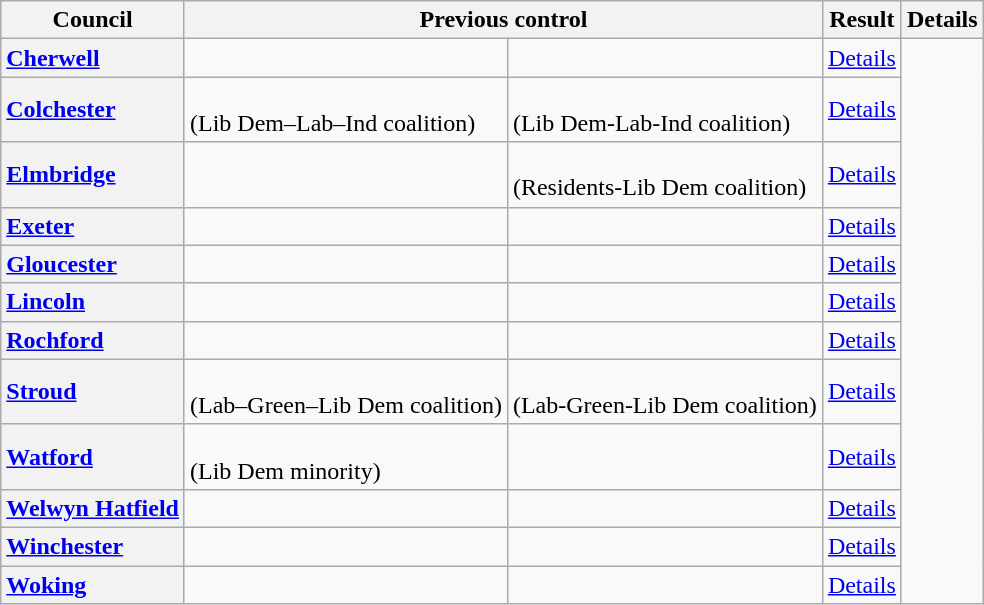<table class="wikitable">
<tr>
<th scope="col">Council</th>
<th colspan=2>Previous control</th>
<th colspan=2>Result</th>
<th colspan=2>Details</th>
</tr>
<tr>
<th scope="row" style="text-align: left;"><a href='#'>Cherwell</a></th>
<td></td>
<td></td>
<td><a href='#'>Details</a></td>
</tr>
<tr>
<th scope="row" style="text-align: left;"><a href='#'>Colchester</a></th>
<td><br>(Lib Dem–Lab–Ind coalition)</td>
<td><br>(Lib Dem-Lab-Ind coalition)</td>
<td><a href='#'>Details</a></td>
</tr>
<tr>
<th scope="row" style="text-align: left;"><a href='#'>Elmbridge</a></th>
<td></td>
<td><br>(Residents-Lib Dem coalition)</td>
<td><a href='#'>Details</a></td>
</tr>
<tr>
<th scope="row" style="text-align: left;"><a href='#'>Exeter</a></th>
<td></td>
<td></td>
<td><a href='#'>Details</a></td>
</tr>
<tr>
<th scope="row" style="text-align: left;"><a href='#'>Gloucester</a></th>
<td></td>
<td></td>
<td><a href='#'>Details</a></td>
</tr>
<tr>
<th scope="row" style="text-align: left;"><a href='#'>Lincoln</a></th>
<td></td>
<td></td>
<td><a href='#'>Details</a></td>
</tr>
<tr>
<th scope="row" style="text-align: left;"><a href='#'>Rochford</a></th>
<td></td>
<td></td>
<td><a href='#'>Details</a></td>
</tr>
<tr>
<th scope="row" style="text-align: left;"><a href='#'>Stroud</a></th>
<td><br>(Lab–Green–Lib Dem coalition)</td>
<td><br>(Lab-Green-Lib Dem coalition)</td>
<td><a href='#'>Details</a></td>
</tr>
<tr>
<th scope="row" style="text-align: left;"><a href='#'>Watford</a></th>
<td><br>(Lib Dem minority)</td>
<td></td>
<td><a href='#'>Details</a></td>
</tr>
<tr>
<th scope="row" style="text-align: left;"><a href='#'>Welwyn Hatfield</a></th>
<td></td>
<td></td>
<td><a href='#'>Details</a></td>
</tr>
<tr>
<th scope="row" style="text-align: left;"><a href='#'>Winchester</a></th>
<td></td>
<td></td>
<td><a href='#'>Details</a></td>
</tr>
<tr>
<th scope="row" style="text-align: left;"><a href='#'>Woking</a></th>
<td></td>
<td></td>
<td><a href='#'>Details</a></td>
</tr>
</table>
